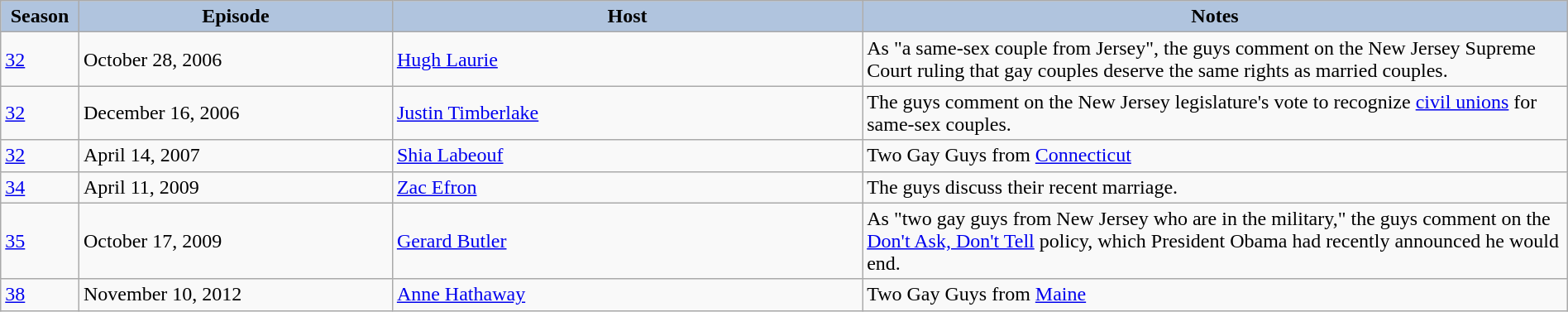<table class="wikitable" style="width:100%;">
<tr>
<th style="background:#B0C4DE;" width="5%">Season</th>
<th style="background:#B0C4DE;" width="20%">Episode</th>
<th style="background:#B0C4DE;" width="30%">Host</th>
<th style="background:#B0C4DE;" width="45%">Notes</th>
</tr>
<tr>
<td><a href='#'>32</a></td>
<td>October 28, 2006</td>
<td><a href='#'>Hugh Laurie</a></td>
<td>As "a same-sex couple from Jersey", the guys comment on the New Jersey Supreme Court ruling that gay couples deserve the same rights as married couples.</td>
</tr>
<tr>
<td><a href='#'>32</a></td>
<td>December 16, 2006</td>
<td><a href='#'>Justin Timberlake</a></td>
<td>The guys comment on the New Jersey legislature's vote to recognize <a href='#'>civil unions</a> for same-sex couples.</td>
</tr>
<tr>
<td><a href='#'>32</a></td>
<td>April 14, 2007</td>
<td><a href='#'>Shia Labeouf</a></td>
<td>Two Gay Guys from <a href='#'>Connecticut</a></td>
</tr>
<tr>
<td><a href='#'>34</a></td>
<td>April 11, 2009</td>
<td><a href='#'>Zac Efron</a></td>
<td>The guys discuss their recent marriage.</td>
</tr>
<tr>
<td><a href='#'>35</a></td>
<td>October 17, 2009</td>
<td><a href='#'>Gerard Butler</a></td>
<td>As "two gay guys from New Jersey who are in the military," the guys comment on the <a href='#'>Don't Ask, Don't Tell</a> policy, which President Obama had recently announced he would end.</td>
</tr>
<tr>
<td><a href='#'>38</a></td>
<td>November 10, 2012</td>
<td><a href='#'>Anne Hathaway</a></td>
<td>Two Gay Guys from <a href='#'>Maine</a></td>
</tr>
</table>
